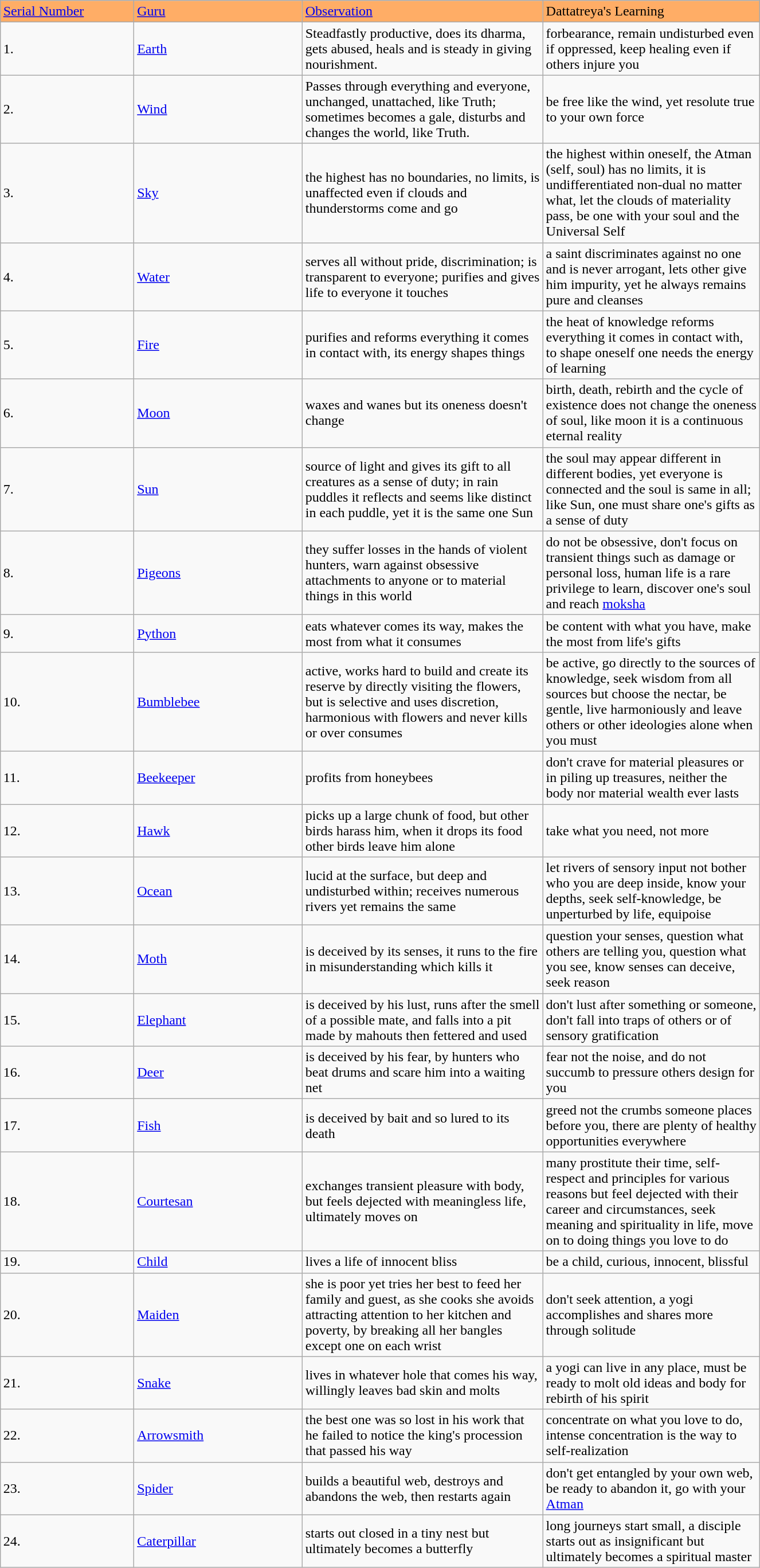<table class="wikitable"  style="margin:auto; width:70%;">
<tr style="text-align: left;">
<td width=60px style="background: #ffad66;"><a href='#'>Serial Number</a></td>
<td width=60px style="background: #ffad66;"><a href='#'>Guru</a></td>
<td width=60px style="background: #ffad66;"><a href='#'>Observation</a></td>
<td width=60px style="background: #ffad66;">Dattatreya's Learning</td>
</tr>
<tr style="text-align: left;">
<td>1.</td>
<td><a href='#'>Earth</a></td>
<td>Steadfastly productive, does its dharma, gets abused, heals and is steady in giving nourishment.</td>
<td>forbearance, remain undisturbed even if oppressed, keep healing even if others injure you</td>
</tr>
<tr style="text-align: left;">
<td>2.</td>
<td><a href='#'>Wind</a></td>
<td>Passes through everything and everyone, unchanged, unattached, like Truth; sometimes becomes a gale, disturbs and changes the world, like Truth.</td>
<td>be free like the wind, yet resolute true to your own force</td>
</tr>
<tr style="text-align: left;">
<td>3.</td>
<td><a href='#'>Sky</a></td>
<td>the highest has no boundaries, no limits, is unaffected even if clouds and thunderstorms come and go</td>
<td>the highest within oneself, the Atman (self, soul) has no limits, it is undifferentiated non-dual no matter what, let the clouds of materiality pass, be one with your soul and the Universal Self</td>
</tr>
<tr style="text-align: left;">
<td>4.</td>
<td><a href='#'>Water</a></td>
<td>serves all without pride, discrimination; is transparent to everyone; purifies and gives life to everyone it touches</td>
<td>a saint discriminates against no one and is never arrogant, lets other give him impurity, yet he always remains pure and cleanses</td>
</tr>
<tr style="text-align: left;">
<td>5.</td>
<td><a href='#'>Fire</a></td>
<td>purifies and reforms everything it comes in contact with, its energy shapes things</td>
<td>the heat of knowledge reforms everything it comes in contact with, to shape oneself one needs the energy of learning</td>
</tr>
<tr style="text-align: left;">
<td>6.</td>
<td><a href='#'>Moon</a></td>
<td>waxes and wanes but its oneness doesn't change</td>
<td>birth, death, rebirth and the cycle of existence does not change the oneness of soul, like moon it is a continuous eternal reality</td>
</tr>
<tr style="text-align: left;">
<td>7.</td>
<td><a href='#'>Sun</a></td>
<td>source of light and gives its gift to all creatures as a sense of duty; in rain puddles it reflects and seems like distinct in each puddle, yet it is the same one Sun</td>
<td>the soul may appear different in different bodies, yet everyone is connected and the soul is same in all; like Sun, one must share one's gifts as a sense of duty</td>
</tr>
<tr style="text-align: left;">
<td>8.</td>
<td><a href='#'>Pigeons</a></td>
<td>they suffer losses in the hands of violent hunters, warn against obsessive attachments to anyone or to material things in this world</td>
<td>do not be obsessive, don't focus on transient things such as damage or personal loss, human life is a rare privilege to learn, discover one's soul and reach <a href='#'>moksha</a></td>
</tr>
<tr style="text-align: left;">
<td>9.</td>
<td><a href='#'>Python</a></td>
<td>eats whatever comes its way, makes the most from what it consumes</td>
<td>be content with what you have, make the most from life's gifts</td>
</tr>
<tr style="text-align: left;">
<td>10.</td>
<td><a href='#'>Bumblebee</a></td>
<td>active, works hard to build and create its reserve by directly visiting the flowers, but is selective and uses discretion, harmonious with flowers and never kills or over consumes</td>
<td>be active, go directly to the sources of knowledge, seek wisdom from all sources but choose the nectar, be gentle, live harmoniously and leave others or other ideologies alone when you must</td>
</tr>
<tr style="text-align: left;">
<td>11.</td>
<td><a href='#'>Beekeeper</a></td>
<td>profits from honeybees</td>
<td>don't crave for material pleasures or in piling up treasures, neither the body nor material wealth ever lasts</td>
</tr>
<tr style="text-align: left;">
<td>12.</td>
<td><a href='#'>Hawk</a></td>
<td>picks up a large chunk of food, but other birds harass him, when it drops its food other birds leave him alone</td>
<td>take what you need, not more</td>
</tr>
<tr style="text-align: left;">
<td>13.</td>
<td><a href='#'>Ocean</a></td>
<td>lucid at the surface, but deep and undisturbed within; receives numerous rivers yet remains the same</td>
<td>let rivers of sensory input not bother who you are deep inside, know your depths, seek self-knowledge, be unperturbed by life, equipoise</td>
</tr>
<tr style="text-align: left;">
<td>14.</td>
<td><a href='#'>Moth</a></td>
<td>is deceived by its senses, it runs to the fire in misunderstanding which kills it</td>
<td>question your senses, question what others are telling you, question what you see, know senses can deceive, seek reason</td>
</tr>
<tr style="text-align: left;">
<td>15.</td>
<td><a href='#'>Elephant</a></td>
<td>is deceived by his lust, runs after the smell of a possible mate, and falls into a pit made by mahouts then fettered and used</td>
<td>don't lust after something or someone, don't fall into traps of others or of sensory gratification</td>
</tr>
<tr style="text-align: left;">
<td>16.</td>
<td><a href='#'>Deer</a></td>
<td>is deceived by his fear, by hunters who beat drums and scare him into a waiting net</td>
<td>fear not the noise, and do not succumb to pressure others design for you</td>
</tr>
<tr style="text-align: left;">
<td>17.</td>
<td><a href='#'>Fish</a></td>
<td>is deceived by bait and so lured to its death</td>
<td>greed not the crumbs someone places before you, there are plenty of healthy opportunities everywhere</td>
</tr>
<tr style="text-align: left;">
<td>18.</td>
<td><a href='#'>Courtesan</a></td>
<td>exchanges transient pleasure with body, but feels dejected with meaningless life, ultimately moves on</td>
<td>many prostitute their time, self-respect and principles for various reasons but feel dejected with their career and circumstances, seek meaning and spirituality in life, move on to doing things you love to do</td>
</tr>
<tr style="text-align: left;">
<td>19.</td>
<td><a href='#'>Child</a></td>
<td>lives a life of innocent bliss</td>
<td>be a child, curious, innocent, blissful</td>
</tr>
<tr style="text-align: left;">
<td>20.</td>
<td><a href='#'>Maiden</a></td>
<td>she is poor yet tries her best to feed her family and guest, as she cooks she avoids attracting attention to her kitchen and poverty, by breaking all her bangles except one on each wrist</td>
<td>don't seek attention, a yogi accomplishes and shares more through solitude</td>
</tr>
<tr style="text-align: left;">
<td>21.</td>
<td><a href='#'>Snake</a></td>
<td>lives in whatever hole that comes his way, willingly leaves bad skin and molts</td>
<td>a yogi can live in any place, must be ready to molt old ideas and body for rebirth of his spirit</td>
</tr>
<tr style="text-align: left;">
<td>22.</td>
<td><a href='#'>Arrowsmith</a></td>
<td>the best one was so lost in his work that he failed to notice the king's procession that passed his way</td>
<td>concentrate on what you love to do, intense concentration is the way to self-realization</td>
</tr>
<tr style="text-align: left;">
<td>23.</td>
<td><a href='#'>Spider</a></td>
<td>builds a beautiful web, destroys and abandons the web, then restarts again</td>
<td>don't get entangled by your own web, be ready to abandon it, go with your <a href='#'>Atman</a></td>
</tr>
<tr style="text-align: left;">
<td>24.</td>
<td><a href='#'>Caterpillar</a></td>
<td>starts out closed in a tiny nest but ultimately becomes a butterfly</td>
<td>long journeys start small, a disciple starts out as insignificant but ultimately becomes a spiritual master</td>
</tr>
</table>
